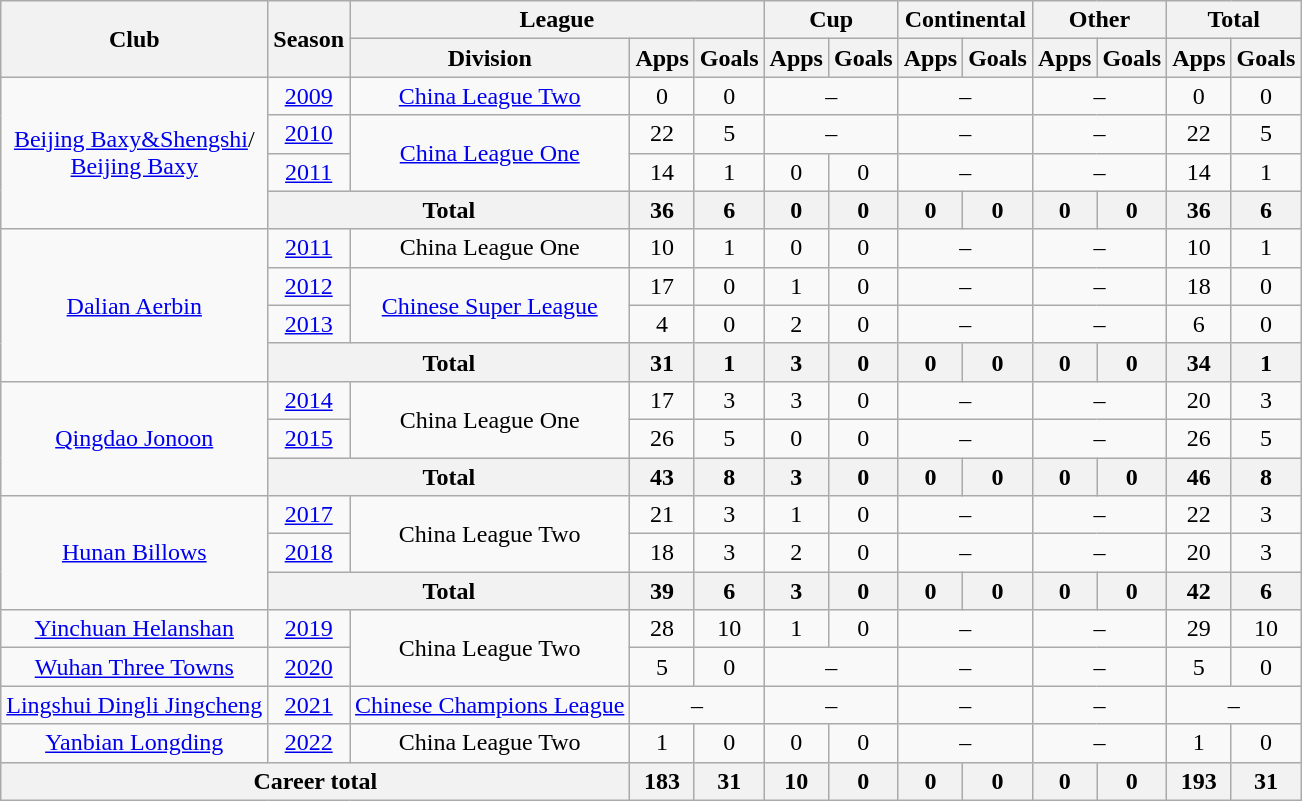<table class="wikitable" style="text-align: center">
<tr>
<th rowspan="2">Club</th>
<th rowspan="2">Season</th>
<th colspan="3">League</th>
<th colspan="2">Cup</th>
<th colspan="2">Continental</th>
<th colspan="2">Other</th>
<th colspan="2">Total</th>
</tr>
<tr>
<th>Division</th>
<th>Apps</th>
<th>Goals</th>
<th>Apps</th>
<th>Goals</th>
<th>Apps</th>
<th>Goals</th>
<th>Apps</th>
<th>Goals</th>
<th>Apps</th>
<th>Goals</th>
</tr>
<tr>
<td rowspan="4"><a href='#'>Beijing Baxy&Shengshi</a>/<br><a href='#'>Beijing Baxy</a></td>
<td><a href='#'>2009</a></td>
<td><a href='#'>China League Two</a></td>
<td>0</td>
<td>0</td>
<td colspan="2">–</td>
<td colspan="2">–</td>
<td colspan="2">–</td>
<td>0</td>
<td>0</td>
</tr>
<tr>
<td><a href='#'>2010</a></td>
<td rowspan=2><a href='#'>China League One</a></td>
<td>22</td>
<td>5</td>
<td colspan="2">–</td>
<td colspan="2">–</td>
<td colspan="2">–</td>
<td>22</td>
<td>5</td>
</tr>
<tr>
<td><a href='#'>2011</a></td>
<td>14</td>
<td>1</td>
<td>0</td>
<td>0</td>
<td colspan="2">–</td>
<td colspan="2">–</td>
<td>14</td>
<td>1</td>
</tr>
<tr>
<th colspan=2>Total</th>
<th>36</th>
<th>6</th>
<th>0</th>
<th>0</th>
<th>0</th>
<th>0</th>
<th>0</th>
<th>0</th>
<th>36</th>
<th>6</th>
</tr>
<tr>
<td rowspan=4><a href='#'>Dalian Aerbin</a></td>
<td><a href='#'>2011</a></td>
<td>China League One</td>
<td>10</td>
<td>1</td>
<td>0</td>
<td>0</td>
<td colspan="2">–</td>
<td colspan="2">–</td>
<td>10</td>
<td>1</td>
</tr>
<tr>
<td><a href='#'>2012</a></td>
<td rowspan=2><a href='#'>Chinese Super League</a></td>
<td>17</td>
<td>0</td>
<td>1</td>
<td>0</td>
<td colspan="2">–</td>
<td colspan="2">–</td>
<td>18</td>
<td>0</td>
</tr>
<tr>
<td><a href='#'>2013</a></td>
<td>4</td>
<td>0</td>
<td>2</td>
<td>0</td>
<td colspan="2">–</td>
<td colspan="2">–</td>
<td>6</td>
<td>0</td>
</tr>
<tr>
<th colspan=2>Total</th>
<th>31</th>
<th>1</th>
<th>3</th>
<th>0</th>
<th>0</th>
<th>0</th>
<th>0</th>
<th>0</th>
<th>34</th>
<th>1</th>
</tr>
<tr>
<td rowspan=3><a href='#'>Qingdao Jonoon</a></td>
<td><a href='#'>2014</a></td>
<td rowspan=2>China League One</td>
<td>17</td>
<td>3</td>
<td>3</td>
<td>0</td>
<td colspan="2">–</td>
<td colspan="2">–</td>
<td>20</td>
<td>3</td>
</tr>
<tr>
<td><a href='#'>2015</a></td>
<td>26</td>
<td>5</td>
<td>0</td>
<td>0</td>
<td colspan="2">–</td>
<td colspan="2">–</td>
<td>26</td>
<td>5</td>
</tr>
<tr>
<th colspan=2>Total</th>
<th>43</th>
<th>8</th>
<th>3</th>
<th>0</th>
<th>0</th>
<th>0</th>
<th>0</th>
<th>0</th>
<th>46</th>
<th>8</th>
</tr>
<tr>
<td rowspan=3><a href='#'>Hunan Billows</a></td>
<td><a href='#'>2017</a></td>
<td rowspan=2>China League Two</td>
<td>21</td>
<td>3</td>
<td>1</td>
<td>0</td>
<td colspan="2">–</td>
<td colspan="2">–</td>
<td>22</td>
<td>3</td>
</tr>
<tr>
<td><a href='#'>2018</a></td>
<td>18</td>
<td>3</td>
<td>2</td>
<td>0</td>
<td colspan="2">–</td>
<td colspan="2">–</td>
<td>20</td>
<td>3</td>
</tr>
<tr>
<th colspan=2>Total</th>
<th>39</th>
<th>6</th>
<th>3</th>
<th>0</th>
<th>0</th>
<th>0</th>
<th>0</th>
<th>0</th>
<th>42</th>
<th>6</th>
</tr>
<tr>
<td><a href='#'>Yinchuan Helanshan</a></td>
<td><a href='#'>2019</a></td>
<td rowspan=2>China League Two</td>
<td>28</td>
<td>10</td>
<td>1</td>
<td>0</td>
<td colspan="2">–</td>
<td colspan="2">–</td>
<td>29</td>
<td>10</td>
</tr>
<tr>
<td><a href='#'>Wuhan Three Towns</a></td>
<td><a href='#'>2020</a></td>
<td>5</td>
<td>0</td>
<td colspan="2">–</td>
<td colspan="2">–</td>
<td colspan="2">–</td>
<td>5</td>
<td>0</td>
</tr>
<tr>
<td><a href='#'>Lingshui Dingli Jingcheng</a></td>
<td><a href='#'>2021</a></td>
<td><a href='#'>Chinese Champions League</a></td>
<td colspan="2">–</td>
<td colspan="2">–</td>
<td colspan="2">–</td>
<td colspan="2">–</td>
<td colspan="2">–</td>
</tr>
<tr>
<td><a href='#'>Yanbian Longding</a></td>
<td><a href='#'>2022</a></td>
<td>China League Two</td>
<td>1</td>
<td>0</td>
<td>0</td>
<td>0</td>
<td colspan="2">–</td>
<td colspan="2">–</td>
<td>1</td>
<td>0</td>
</tr>
<tr>
<th colspan=3>Career total</th>
<th>183</th>
<th>31</th>
<th>10</th>
<th>0</th>
<th>0</th>
<th>0</th>
<th>0</th>
<th>0</th>
<th>193</th>
<th>31</th>
</tr>
</table>
